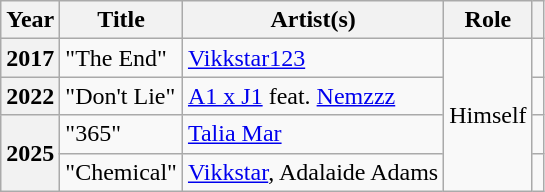<table class="wikitable plainrowheaders" style="margin-right: 0;">
<tr>
<th scope="col">Year</th>
<th scope="col">Title</th>
<th scope="col">Artist(s)</th>
<th>Role</th>
<th scope="col" class="unsortable"></th>
</tr>
<tr>
<th scope="row">2017</th>
<td>"The End"</td>
<td><a href='#'>Vikkstar123</a></td>
<td rowspan="4">Himself</td>
<td style="text-align:center;"></td>
</tr>
<tr>
<th scope="row">2022</th>
<td>"Don't Lie"</td>
<td><a href='#'>A1 x J1</a> feat. <a href='#'>Nemzzz</a></td>
<td style="text-align:center;"></td>
</tr>
<tr>
<th scope="row" rowspan="2">2025</th>
<td>"365"</td>
<td><a href='#'>Talia Mar</a></td>
<td style="text-align:center;"></td>
</tr>
<tr>
<td>"Chemical"</td>
<td><a href='#'>Vikkstar</a>, Adalaide Adams</td>
<td style="text-align:center;"></td>
</tr>
</table>
